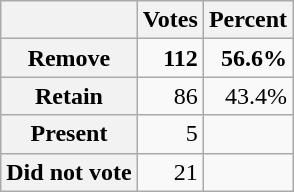<table class="wikitable plainrowheaders" style="text-align: right;">
<tr>
<th scope="col"></th>
<th scope="col">Votes</th>
<th scope="col">Percent</th>
</tr>
<tr>
<th scope="row"><strong>Remove</strong> </th>
<td><strong>112</strong></td>
<td><strong>56.6%</strong></td>
</tr>
<tr>
<th scope="row">Retain</th>
<td>86</td>
<td>43.4%</td>
</tr>
<tr>
<th scope="row">Present</th>
<td>5</td>
<td></td>
</tr>
<tr>
<th scope="row">Did not vote</th>
<td>21</td>
<td></td>
</tr>
</table>
